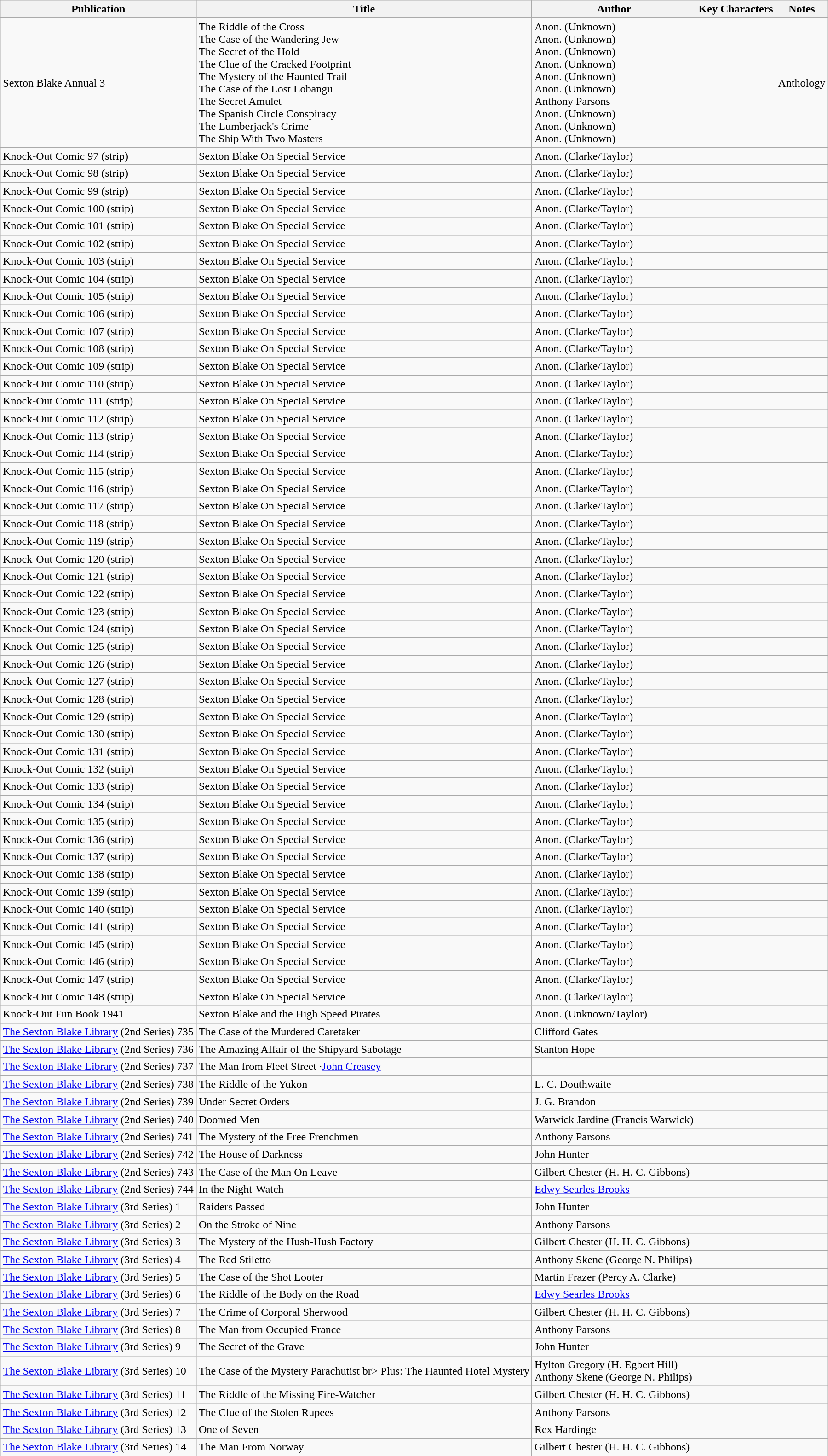<table class="wikitable">
<tr>
<th>Publication</th>
<th>Title</th>
<th>Author</th>
<th>Key Characters</th>
<th>Notes</th>
</tr>
<tr>
<td>Sexton Blake Annual 3</td>
<td>The Riddle of the Cross <br>The Case of the Wandering Jew <br>The Secret of the Hold <br>The Clue of the Cracked Footprint <br>The Mystery of the Haunted Trail<br>The Case of the Lost Lobangu <br>The Secret Amulet<br> The Spanish Circle Conspiracy<br> The Lumberjack's Crime <br>The Ship With Two Masters</td>
<td>Anon. (Unknown) <br> Anon. (Unknown) <br> Anon. (Unknown) <br>Anon. (Unknown) <br> Anon. (Unknown) <br> Anon. (Unknown) <br> Anthony Parsons <br> Anon. (Unknown) <br> Anon. (Unknown) <br> Anon. (Unknown)</td>
<td></td>
<td>Anthology</td>
</tr>
<tr>
<td>Knock-Out Comic 97 (strip)</td>
<td>Sexton Blake On Special Service</td>
<td>Anon. (Clarke/Taylor)</td>
<td></td>
<td></td>
</tr>
<tr>
<td>Knock-Out Comic 98 (strip)</td>
<td>Sexton Blake On Special Service</td>
<td>Anon. (Clarke/Taylor)</td>
<td></td>
<td></td>
</tr>
<tr>
<td>Knock-Out Comic 99 (strip)</td>
<td>Sexton Blake On Special Service</td>
<td>Anon. (Clarke/Taylor)</td>
<td></td>
<td></td>
</tr>
<tr>
<td>Knock-Out Comic 100 (strip)</td>
<td>Sexton Blake On Special Service</td>
<td>Anon. (Clarke/Taylor)</td>
<td></td>
<td></td>
</tr>
<tr>
<td>Knock-Out Comic 101 (strip)</td>
<td>Sexton Blake On Special Service</td>
<td>Anon. (Clarke/Taylor)</td>
<td></td>
<td></td>
</tr>
<tr>
<td>Knock-Out Comic 102 (strip)</td>
<td>Sexton Blake On Special Service</td>
<td>Anon. (Clarke/Taylor)</td>
<td></td>
<td></td>
</tr>
<tr>
<td>Knock-Out Comic 103 (strip)</td>
<td>Sexton Blake On Special Service</td>
<td>Anon. (Clarke/Taylor)</td>
<td></td>
<td></td>
</tr>
<tr>
<td>Knock-Out Comic 104 (strip)</td>
<td>Sexton Blake On Special Service</td>
<td>Anon. (Clarke/Taylor)</td>
<td></td>
<td></td>
</tr>
<tr>
<td>Knock-Out Comic 105 (strip)</td>
<td>Sexton Blake On Special Service</td>
<td>Anon. (Clarke/Taylor)</td>
<td></td>
<td></td>
</tr>
<tr>
<td>Knock-Out Comic 106 (strip)</td>
<td>Sexton Blake On Special Service</td>
<td>Anon. (Clarke/Taylor)</td>
<td></td>
<td></td>
</tr>
<tr>
<td>Knock-Out Comic 107 (strip)</td>
<td>Sexton Blake On Special Service</td>
<td>Anon. (Clarke/Taylor)</td>
<td></td>
<td></td>
</tr>
<tr>
<td>Knock-Out Comic 108 (strip)</td>
<td>Sexton Blake On Special Service</td>
<td>Anon. (Clarke/Taylor)</td>
<td></td>
<td></td>
</tr>
<tr>
<td>Knock-Out Comic 109 (strip)</td>
<td>Sexton Blake On Special Service</td>
<td>Anon. (Clarke/Taylor)</td>
<td></td>
<td></td>
</tr>
<tr>
<td>Knock-Out Comic 110 (strip)</td>
<td>Sexton Blake On Special Service</td>
<td>Anon. (Clarke/Taylor)</td>
<td></td>
<td></td>
</tr>
<tr>
<td>Knock-Out Comic 111 (strip)</td>
<td>Sexton Blake On Special Service</td>
<td>Anon. (Clarke/Taylor)</td>
<td></td>
<td></td>
</tr>
<tr>
<td>Knock-Out Comic 112 (strip)</td>
<td>Sexton Blake On Special Service</td>
<td>Anon. (Clarke/Taylor)</td>
<td></td>
<td></td>
</tr>
<tr>
<td>Knock-Out Comic 113 (strip)</td>
<td>Sexton Blake On Special Service</td>
<td>Anon. (Clarke/Taylor)</td>
<td></td>
<td></td>
</tr>
<tr>
<td>Knock-Out Comic 114 (strip)</td>
<td>Sexton Blake On Special Service</td>
<td>Anon. (Clarke/Taylor)</td>
<td></td>
<td></td>
</tr>
<tr>
<td>Knock-Out Comic 115 (strip)</td>
<td>Sexton Blake On Special Service</td>
<td>Anon. (Clarke/Taylor)</td>
<td></td>
<td></td>
</tr>
<tr>
<td>Knock-Out Comic 116 (strip)</td>
<td>Sexton Blake On Special Service</td>
<td>Anon. (Clarke/Taylor)</td>
<td></td>
<td></td>
</tr>
<tr>
<td>Knock-Out Comic 117 (strip)</td>
<td>Sexton Blake On Special Service</td>
<td>Anon. (Clarke/Taylor)</td>
<td></td>
<td></td>
</tr>
<tr>
<td>Knock-Out Comic 118 (strip)</td>
<td>Sexton Blake On Special Service</td>
<td>Anon. (Clarke/Taylor)</td>
<td></td>
<td></td>
</tr>
<tr>
<td>Knock-Out Comic 119 (strip)</td>
<td>Sexton Blake On Special Service</td>
<td>Anon. (Clarke/Taylor)</td>
<td></td>
<td></td>
</tr>
<tr>
<td>Knock-Out Comic 120 (strip)</td>
<td>Sexton Blake On Special Service</td>
<td>Anon. (Clarke/Taylor)</td>
<td></td>
<td></td>
</tr>
<tr>
<td>Knock-Out Comic 121 (strip)</td>
<td>Sexton Blake On Special Service</td>
<td>Anon. (Clarke/Taylor)</td>
<td></td>
<td></td>
</tr>
<tr>
<td>Knock-Out Comic 122 (strip)</td>
<td>Sexton Blake On Special Service</td>
<td>Anon. (Clarke/Taylor)</td>
<td></td>
<td></td>
</tr>
<tr>
<td>Knock-Out Comic 123 (strip)</td>
<td>Sexton Blake On Special Service</td>
<td>Anon. (Clarke/Taylor)</td>
<td></td>
<td></td>
</tr>
<tr>
<td>Knock-Out Comic 124 (strip)</td>
<td>Sexton Blake On Special Service</td>
<td>Anon. (Clarke/Taylor)</td>
<td></td>
<td></td>
</tr>
<tr>
<td>Knock-Out Comic 125 (strip)</td>
<td>Sexton Blake On Special Service</td>
<td>Anon. (Clarke/Taylor)</td>
<td></td>
<td></td>
</tr>
<tr>
<td>Knock-Out Comic 126 (strip)</td>
<td>Sexton Blake On Special Service</td>
<td>Anon. (Clarke/Taylor)</td>
<td></td>
<td></td>
</tr>
<tr>
<td>Knock-Out Comic 127 (strip)</td>
<td>Sexton Blake On Special Service</td>
<td>Anon. (Clarke/Taylor)</td>
<td></td>
<td></td>
</tr>
<tr>
<td>Knock-Out Comic 128 (strip)</td>
<td>Sexton Blake On Special Service</td>
<td>Anon. (Clarke/Taylor)</td>
<td></td>
<td></td>
</tr>
<tr>
<td>Knock-Out Comic 129 (strip)</td>
<td>Sexton Blake On Special Service</td>
<td>Anon. (Clarke/Taylor)</td>
<td></td>
<td></td>
</tr>
<tr>
<td>Knock-Out Comic 130 (strip)</td>
<td>Sexton Blake On Special Service</td>
<td>Anon. (Clarke/Taylor)</td>
<td></td>
<td></td>
</tr>
<tr>
<td>Knock-Out Comic 131 (strip)</td>
<td>Sexton Blake On Special Service</td>
<td>Anon. (Clarke/Taylor)</td>
<td></td>
<td></td>
</tr>
<tr>
<td>Knock-Out Comic 132 (strip)</td>
<td>Sexton Blake On Special Service</td>
<td>Anon. (Clarke/Taylor)</td>
<td></td>
<td></td>
</tr>
<tr>
<td>Knock-Out Comic 133 (strip)</td>
<td>Sexton Blake On Special Service</td>
<td>Anon. (Clarke/Taylor)</td>
<td></td>
<td></td>
</tr>
<tr>
<td>Knock-Out Comic 134 (strip)</td>
<td>Sexton Blake On Special Service</td>
<td>Anon. (Clarke/Taylor)</td>
<td></td>
<td></td>
</tr>
<tr>
<td>Knock-Out Comic 135 (strip)</td>
<td>Sexton Blake On Special Service</td>
<td>Anon. (Clarke/Taylor)</td>
<td></td>
<td></td>
</tr>
<tr>
<td>Knock-Out Comic 136 (strip)</td>
<td>Sexton Blake On Special Service</td>
<td>Anon. (Clarke/Taylor)</td>
<td></td>
<td></td>
</tr>
<tr>
<td>Knock-Out Comic 137 (strip)</td>
<td>Sexton Blake On Special Service</td>
<td>Anon. (Clarke/Taylor)</td>
<td></td>
<td></td>
</tr>
<tr>
<td>Knock-Out Comic 138 (strip)</td>
<td>Sexton Blake On Special Service</td>
<td>Anon. (Clarke/Taylor)</td>
<td></td>
<td></td>
</tr>
<tr>
<td>Knock-Out Comic 139 (strip)</td>
<td>Sexton Blake On Special Service</td>
<td>Anon. (Clarke/Taylor)</td>
<td></td>
<td></td>
</tr>
<tr>
<td>Knock-Out Comic 140 (strip)</td>
<td>Sexton Blake On Special Service</td>
<td>Anon. (Clarke/Taylor)</td>
<td></td>
<td></td>
</tr>
<tr>
<td>Knock-Out Comic 141 (strip)</td>
<td>Sexton Blake On Special Service</td>
<td>Anon. (Clarke/Taylor)</td>
<td></td>
<td></td>
</tr>
<tr>
<td>Knock-Out Comic 145 (strip)</td>
<td>Sexton Blake On Special Service</td>
<td>Anon. (Clarke/Taylor)</td>
<td></td>
<td></td>
</tr>
<tr>
<td>Knock-Out Comic 146 (strip)</td>
<td>Sexton Blake On Special Service</td>
<td>Anon. (Clarke/Taylor)</td>
<td></td>
<td></td>
</tr>
<tr>
<td>Knock-Out Comic 147 (strip)</td>
<td>Sexton Blake On Special Service</td>
<td>Anon. (Clarke/Taylor)</td>
<td></td>
<td></td>
</tr>
<tr>
<td>Knock-Out Comic 148 (strip)</td>
<td>Sexton Blake On Special Service</td>
<td>Anon. (Clarke/Taylor)</td>
<td></td>
<td></td>
</tr>
<tr>
<td>Knock-Out Fun Book 1941</td>
<td>Sexton Blake and the High Speed Pirates</td>
<td>Anon. (Unknown/Taylor)</td>
<td></td>
<td></td>
</tr>
<tr>
<td><a href='#'>The Sexton Blake Library</a> (2nd Series) 735</td>
<td>The Case of the Murdered Caretaker</td>
<td>Clifford Gates</td>
<td></td>
<td></td>
</tr>
<tr>
<td><a href='#'>The Sexton Blake Library</a> (2nd Series) 736</td>
<td>The Amazing Affair of the Shipyard Sabotage</td>
<td>Stanton Hope</td>
<td></td>
<td></td>
</tr>
<tr>
<td><a href='#'>The Sexton Blake Library</a> (2nd Series) 737</td>
<td>The Man from Fleet Street ·<a href='#'>John Creasey</a></td>
<td></td>
<td></td>
</tr>
<tr>
<td><a href='#'>The Sexton Blake Library</a> (2nd Series) 738</td>
<td>The Riddle of the Yukon</td>
<td>L. C. Douthwaite</td>
<td></td>
<td></td>
</tr>
<tr>
<td><a href='#'>The Sexton Blake Library</a> (2nd Series) 739</td>
<td>Under Secret Orders</td>
<td>J. G. Brandon</td>
<td></td>
<td></td>
</tr>
<tr>
<td><a href='#'>The Sexton Blake Library</a> (2nd Series) 740</td>
<td>Doomed Men</td>
<td>Warwick Jardine (Francis Warwick)</td>
<td></td>
<td></td>
</tr>
<tr>
<td><a href='#'>The Sexton Blake Library</a> (2nd Series) 741</td>
<td>The Mystery of the Free Frenchmen</td>
<td>Anthony Parsons</td>
<td></td>
<td></td>
</tr>
<tr>
<td><a href='#'>The Sexton Blake Library</a> (2nd Series) 742</td>
<td>The House of Darkness</td>
<td>John Hunter</td>
<td></td>
<td></td>
</tr>
<tr>
<td><a href='#'>The Sexton Blake Library</a> (2nd Series) 743</td>
<td>The Case of the Man On Leave</td>
<td>Gilbert Chester (H. H. C. Gibbons)</td>
<td></td>
<td></td>
</tr>
<tr>
<td><a href='#'>The Sexton Blake Library</a> (2nd Series) 744</td>
<td>In the Night-Watch</td>
<td><a href='#'>Edwy Searles Brooks</a></td>
<td></td>
<td></td>
</tr>
<tr>
<td><a href='#'>The Sexton Blake Library</a> (3rd Series) 1</td>
<td>Raiders Passed</td>
<td>John Hunter</td>
<td></td>
<td></td>
</tr>
<tr>
<td><a href='#'>The Sexton Blake Library</a> (3rd Series) 2</td>
<td>On the Stroke of Nine</td>
<td>Anthony Parsons</td>
<td></td>
<td></td>
</tr>
<tr>
<td><a href='#'>The Sexton Blake Library</a> (3rd Series) 3</td>
<td>The Mystery of the Hush-Hush Factory</td>
<td>Gilbert Chester (H. H. C. Gibbons)</td>
<td></td>
<td></td>
</tr>
<tr>
<td><a href='#'>The Sexton Blake Library</a> (3rd Series) 4</td>
<td>The Red Stiletto</td>
<td>Anthony Skene (George N. Philips)</td>
<td></td>
<td></td>
</tr>
<tr>
<td><a href='#'>The Sexton Blake Library</a> (3rd Series) 5</td>
<td>The Case of the Shot Looter</td>
<td>Martin Frazer (Percy A. Clarke)</td>
<td></td>
<td></td>
</tr>
<tr>
<td><a href='#'>The Sexton Blake Library</a> (3rd Series) 6</td>
<td>The Riddle of the Body on the Road</td>
<td><a href='#'>Edwy Searles Brooks</a></td>
<td></td>
<td></td>
</tr>
<tr>
<td><a href='#'>The Sexton Blake Library</a> (3rd Series) 7</td>
<td>The Crime of Corporal Sherwood</td>
<td>Gilbert Chester (H. H. C. Gibbons)</td>
<td></td>
<td></td>
</tr>
<tr>
<td><a href='#'>The Sexton Blake Library</a> (3rd Series) 8</td>
<td>The Man from Occupied France</td>
<td>Anthony Parsons</td>
<td></td>
<td></td>
</tr>
<tr>
<td><a href='#'>The Sexton Blake Library</a> (3rd Series) 9</td>
<td>The Secret of the Grave</td>
<td>John Hunter</td>
<td></td>
<td></td>
</tr>
<tr>
<td><a href='#'>The Sexton Blake Library</a> (3rd Series) 10</td>
<td>The Case of the Mystery Parachutist br> Plus: The Haunted Hotel Mystery</td>
<td>Hylton Gregory (H. Egbert Hill) <br> Anthony Skene (George N. Philips)</td>
<td></td>
<td></td>
</tr>
<tr>
<td><a href='#'>The Sexton Blake Library</a> (3rd Series) 11</td>
<td>The Riddle of the Missing Fire-Watcher</td>
<td>Gilbert Chester (H. H. C. Gibbons)</td>
<td></td>
<td></td>
</tr>
<tr>
<td><a href='#'>The Sexton Blake Library</a> (3rd Series) 12</td>
<td>The Clue of the Stolen Rupees</td>
<td>Anthony Parsons</td>
<td></td>
<td></td>
</tr>
<tr>
<td><a href='#'>The Sexton Blake Library</a> (3rd Series) 13</td>
<td>One of Seven</td>
<td>Rex Hardinge</td>
<td></td>
<td></td>
</tr>
<tr>
<td><a href='#'>The Sexton Blake Library</a> (3rd Series) 14</td>
<td>The Man From Norway</td>
<td>Gilbert Chester (H. H. C. Gibbons)</td>
<td></td>
<td></td>
</tr>
<tr>
</tr>
</table>
